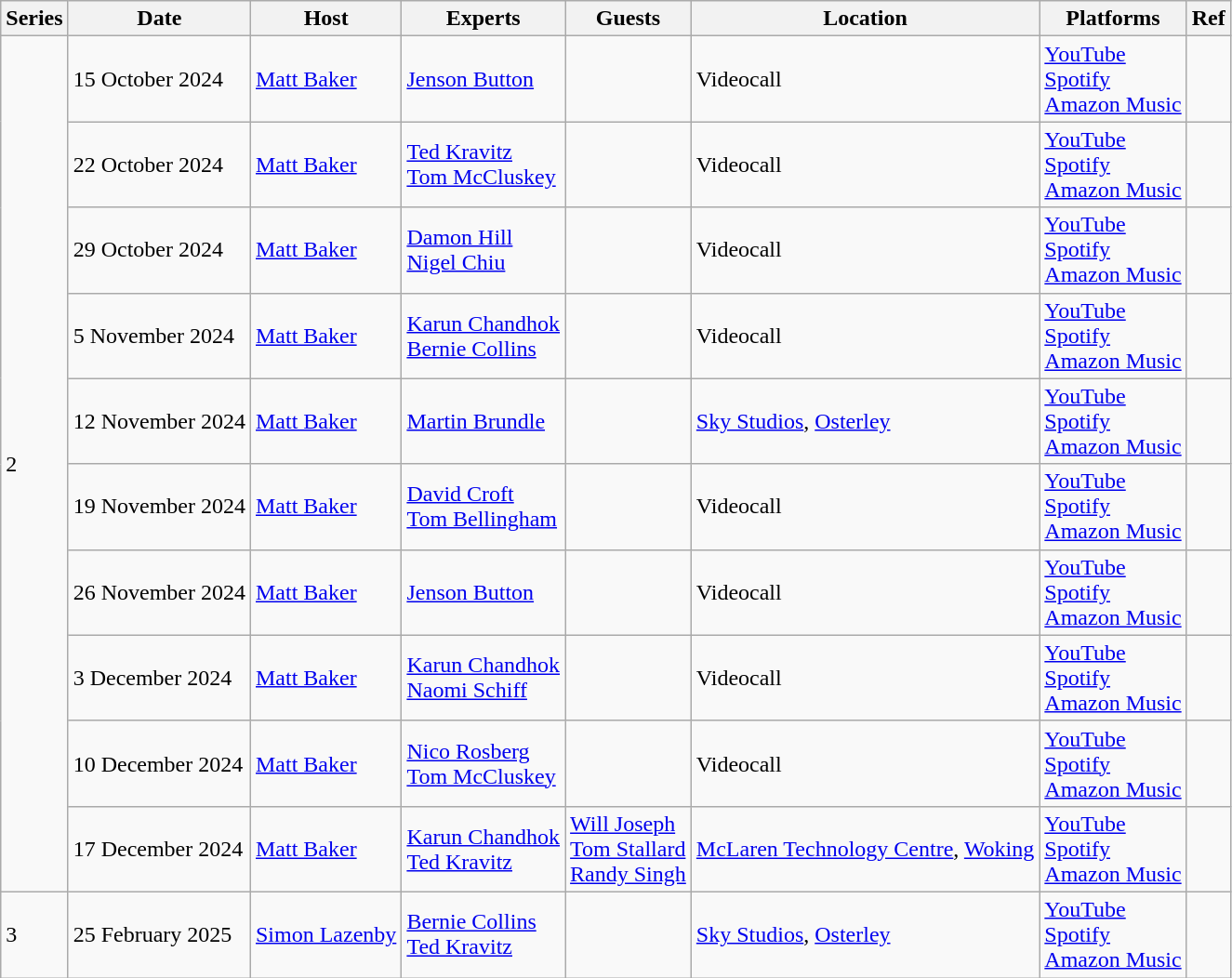<table class="wikitable">
<tr>
<th>Series</th>
<th>Date</th>
<th>Host</th>
<th>Experts</th>
<th>Guests</th>
<th>Location</th>
<th>Platforms</th>
<th>Ref</th>
</tr>
<tr>
<td rowspan="10">2</td>
<td>15 October 2024</td>
<td><a href='#'>Matt Baker</a></td>
<td><a href='#'>Jenson Button</a></td>
<td></td>
<td>Videocall</td>
<td><a href='#'>YouTube</a> <br> <a href='#'>Spotify</a> <br> <a href='#'>Amazon Music</a></td>
<td></td>
</tr>
<tr>
<td>22 October 2024</td>
<td><a href='#'>Matt Baker</a></td>
<td><a href='#'>Ted Kravitz</a> <br> <a href='#'>Tom McCluskey</a></td>
<td></td>
<td>Videocall</td>
<td><a href='#'>YouTube</a> <br> <a href='#'>Spotify</a> <br> <a href='#'>Amazon Music</a></td>
<td></td>
</tr>
<tr>
<td>29 October 2024</td>
<td><a href='#'>Matt Baker</a></td>
<td><a href='#'>Damon Hill</a> <br> <a href='#'>Nigel Chiu</a></td>
<td></td>
<td>Videocall</td>
<td><a href='#'>YouTube</a> <br> <a href='#'>Spotify</a> <br> <a href='#'>Amazon Music</a></td>
<td></td>
</tr>
<tr>
<td>5 November 2024</td>
<td><a href='#'>Matt Baker</a></td>
<td><a href='#'>Karun Chandhok</a> <br> <a href='#'>Bernie Collins</a></td>
<td></td>
<td>Videocall</td>
<td><a href='#'>YouTube</a> <br> <a href='#'>Spotify</a> <br> <a href='#'>Amazon Music</a></td>
<td></td>
</tr>
<tr>
<td>12 November 2024</td>
<td><a href='#'>Matt Baker</a></td>
<td><a href='#'>Martin Brundle</a></td>
<td></td>
<td><a href='#'>Sky Studios</a>, <a href='#'>Osterley</a></td>
<td><a href='#'>YouTube</a> <br> <a href='#'>Spotify</a> <br> <a href='#'>Amazon Music</a></td>
<td></td>
</tr>
<tr>
<td>19 November 2024</td>
<td><a href='#'>Matt Baker</a></td>
<td><a href='#'>David Croft</a> <br> <a href='#'>Tom Bellingham</a></td>
<td></td>
<td>Videocall</td>
<td><a href='#'>YouTube</a> <br> <a href='#'>Spotify</a> <br> <a href='#'>Amazon Music</a></td>
<td></td>
</tr>
<tr>
<td>26 November 2024</td>
<td><a href='#'>Matt Baker</a></td>
<td><a href='#'>Jenson Button</a></td>
<td></td>
<td>Videocall</td>
<td><a href='#'>YouTube</a> <br> <a href='#'>Spotify</a> <br> <a href='#'>Amazon Music</a></td>
<td></td>
</tr>
<tr>
<td>3 December 2024</td>
<td><a href='#'>Matt Baker</a></td>
<td><a href='#'>Karun Chandhok</a> <br> <a href='#'>Naomi Schiff</a></td>
<td></td>
<td>Videocall</td>
<td><a href='#'>YouTube</a> <br> <a href='#'>Spotify</a> <br> <a href='#'>Amazon Music</a></td>
<td></td>
</tr>
<tr>
<td>10 December 2024</td>
<td><a href='#'>Matt Baker</a></td>
<td><a href='#'>Nico Rosberg</a> <br> <a href='#'>Tom McCluskey</a></td>
<td></td>
<td>Videocall</td>
<td><a href='#'>YouTube</a> <br> <a href='#'>Spotify</a> <br> <a href='#'>Amazon Music</a></td>
<td></td>
</tr>
<tr>
<td>17 December 2024</td>
<td><a href='#'>Matt Baker</a></td>
<td><a href='#'>Karun Chandhok</a> <br> <a href='#'>Ted Kravitz</a></td>
<td><a href='#'>Will Joseph</a> <br> <a href='#'>Tom Stallard</a> <br> <a href='#'>Randy Singh</a></td>
<td><a href='#'>McLaren Technology Centre</a>, <a href='#'>Woking</a></td>
<td><a href='#'>YouTube</a> <br> <a href='#'>Spotify</a> <br> <a href='#'>Amazon Music</a></td>
<td></td>
</tr>
<tr>
<td>3</td>
<td>25 February 2025</td>
<td><a href='#'>Simon Lazenby</a></td>
<td><a href='#'>Bernie Collins</a> <br> <a href='#'>Ted Kravitz</a></td>
<td></td>
<td><a href='#'>Sky Studios</a>, <a href='#'>Osterley</a></td>
<td><a href='#'>YouTube</a> <br> <a href='#'>Spotify</a> <br> <a href='#'>Amazon Music</a></td>
<td></td>
</tr>
</table>
